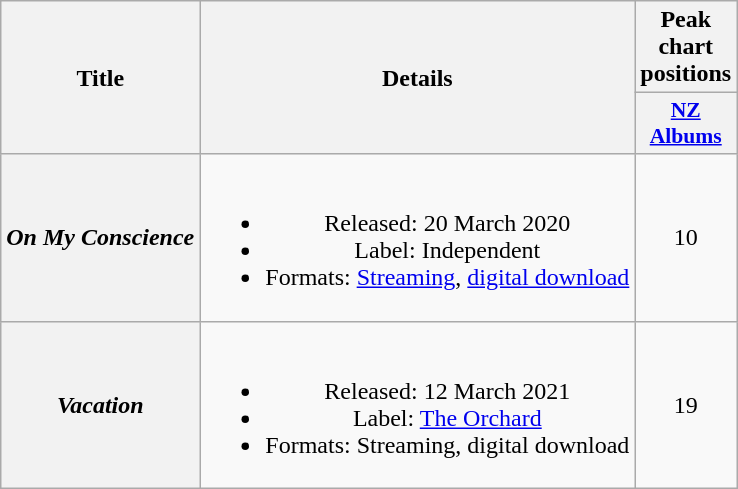<table class="wikitable plainrowheaders" style="text-align:center">
<tr>
<th rowspan="2">Title</th>
<th rowspan="2">Details</th>
<th>Peak chart positions</th>
</tr>
<tr>
<th scope="col" style="width:3em; font-size:90%"><a href='#'>NZ<br>Albums</a><br></th>
</tr>
<tr>
<th scope="row"><em>On My Conscience</em></th>
<td><br><ul><li>Released: 20 March 2020</li><li>Label: Independent</li><li>Formats: <a href='#'>Streaming</a>, <a href='#'>digital download</a></li></ul></td>
<td>10</td>
</tr>
<tr>
<th scope="row"><em>Vacation</em></th>
<td><br><ul><li>Released: 12 March 2021</li><li>Label: <a href='#'>The Orchard</a></li><li>Formats: Streaming, digital download</li></ul></td>
<td>19</td>
</tr>
</table>
